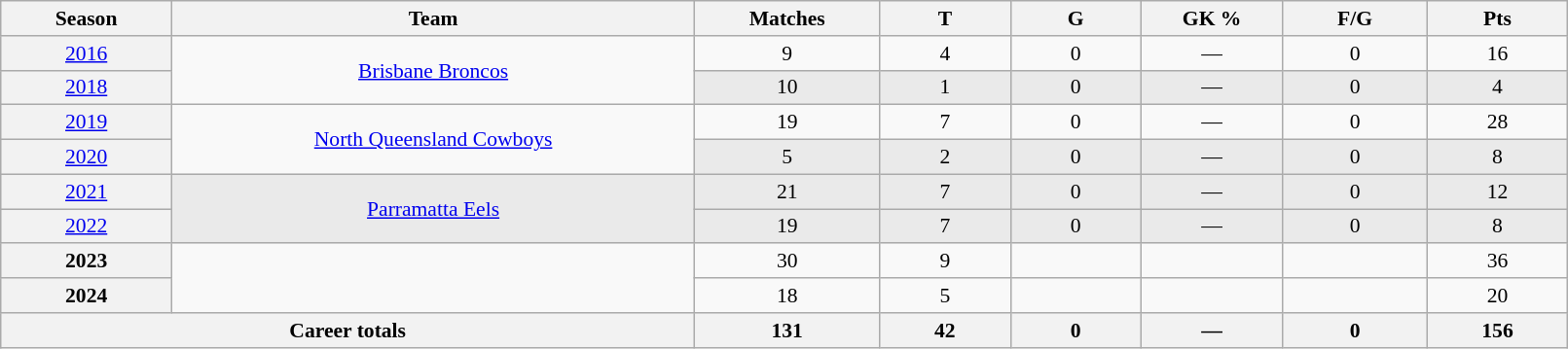<table class="wikitable sortable"  style="font-size:90%; text-align:center; width:85%;">
<tr>
<th width=2%>Season</th>
<th width=8%>Team</th>
<th width=2%>Matches</th>
<th width=2%>T</th>
<th width=2%>G</th>
<th width=2%>GK %</th>
<th width=2%>F/G</th>
<th width=2%>Pts</th>
</tr>
<tr>
<th scope="row" style="text-align:center; font-weight:normal"><a href='#'>2016</a></th>
<td rowspan="2" style="text-align:center;"> <a href='#'>Brisbane Broncos</a></td>
<td>9</td>
<td>4</td>
<td>0</td>
<td>—</td>
<td>0</td>
<td>16</td>
</tr>
<tr style="background:#eaeaea;">
<th scope="row" style="text-align:center; font-weight:normal"><a href='#'>2018</a></th>
<td>10</td>
<td>1</td>
<td>0</td>
<td>—</td>
<td>0</td>
<td>4</td>
</tr>
<tr>
<th scope="row" style="text-align:center; font-weight:normal"><a href='#'>2019</a></th>
<td rowspan="2" style="text-align:center;"> <a href='#'>North Queensland Cowboys</a></td>
<td>19</td>
<td>7</td>
<td>0</td>
<td>—</td>
<td>0</td>
<td>28</td>
</tr>
<tr style="background:#eaeaea;">
<th scope="row" style="text-align:center; font-weight:normal"><a href='#'>2020</a></th>
<td>5</td>
<td>2</td>
<td>0</td>
<td>—</td>
<td>0</td>
<td>8</td>
</tr>
<tr style="background:#eaeaea;">
<th scope="row" style="text-align:center; font-weight:normal"><a href='#'>2021</a></th>
<td rowspan="2" style="text-align:center;"> <a href='#'>Parramatta Eels</a></td>
<td>21</td>
<td>7</td>
<td>0</td>
<td>—</td>
<td>0</td>
<td>12</td>
</tr>
<tr style="background:#eaeaea;">
<th scope="row" style="text-align:center; font-weight:normal"><a href='#'>2022</a></th>
<td>19</td>
<td>7</td>
<td>0</td>
<td>—</td>
<td>0</td>
<td>8</td>
</tr>
<tr>
<th>2023</th>
<td rowspan="2"></td>
<td>30</td>
<td>9</td>
<td></td>
<td></td>
<td></td>
<td>36</td>
</tr>
<tr>
<th>2024</th>
<td>18</td>
<td>5</td>
<td></td>
<td></td>
<td></td>
<td>20</td>
</tr>
<tr>
<th colspan=2>Career totals</th>
<th>131</th>
<th>42</th>
<th>0</th>
<th>—</th>
<th>0</th>
<th>156</th>
</tr>
</table>
